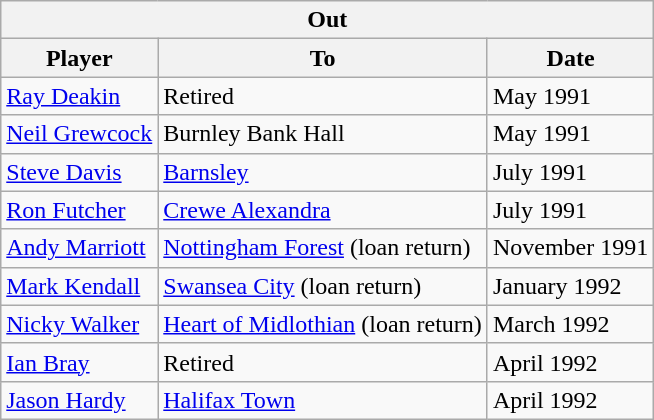<table class="wikitable">
<tr>
<th colspan="4">Out</th>
</tr>
<tr>
<th>Player</th>
<th>To</th>
<th>Date</th>
</tr>
<tr>
<td><a href='#'>Ray Deakin</a></td>
<td>Retired</td>
<td>May 1991</td>
</tr>
<tr>
<td><a href='#'>Neil Grewcock</a></td>
<td>Burnley Bank Hall</td>
<td>May 1991</td>
</tr>
<tr>
<td><a href='#'>Steve Davis</a></td>
<td><a href='#'>Barnsley</a></td>
<td>July 1991</td>
</tr>
<tr>
<td><a href='#'>Ron Futcher</a></td>
<td><a href='#'>Crewe Alexandra</a></td>
<td>July 1991</td>
</tr>
<tr>
<td><a href='#'>Andy Marriott</a></td>
<td><a href='#'>Nottingham Forest</a> (loan return)</td>
<td>November 1991</td>
</tr>
<tr>
<td><a href='#'>Mark Kendall</a></td>
<td><a href='#'>Swansea City</a> (loan return)</td>
<td>January 1992</td>
</tr>
<tr>
<td><a href='#'>Nicky Walker</a></td>
<td><a href='#'>Heart of Midlothian</a> (loan return)</td>
<td>March 1992</td>
</tr>
<tr>
<td><a href='#'>Ian Bray</a></td>
<td>Retired</td>
<td>April 1992</td>
</tr>
<tr>
<td><a href='#'>Jason Hardy</a></td>
<td><a href='#'>Halifax Town</a></td>
<td>April 1992</td>
</tr>
</table>
